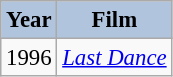<table class="wikitable" style="font-size:95%;">
<tr>
<th style="background:#B0C4DE;">Year</th>
<th style="background:#B0C4DE;">Film</th>
</tr>
<tr>
<td>1996</td>
<td><em><a href='#'>Last Dance</a></em></td>
</tr>
</table>
